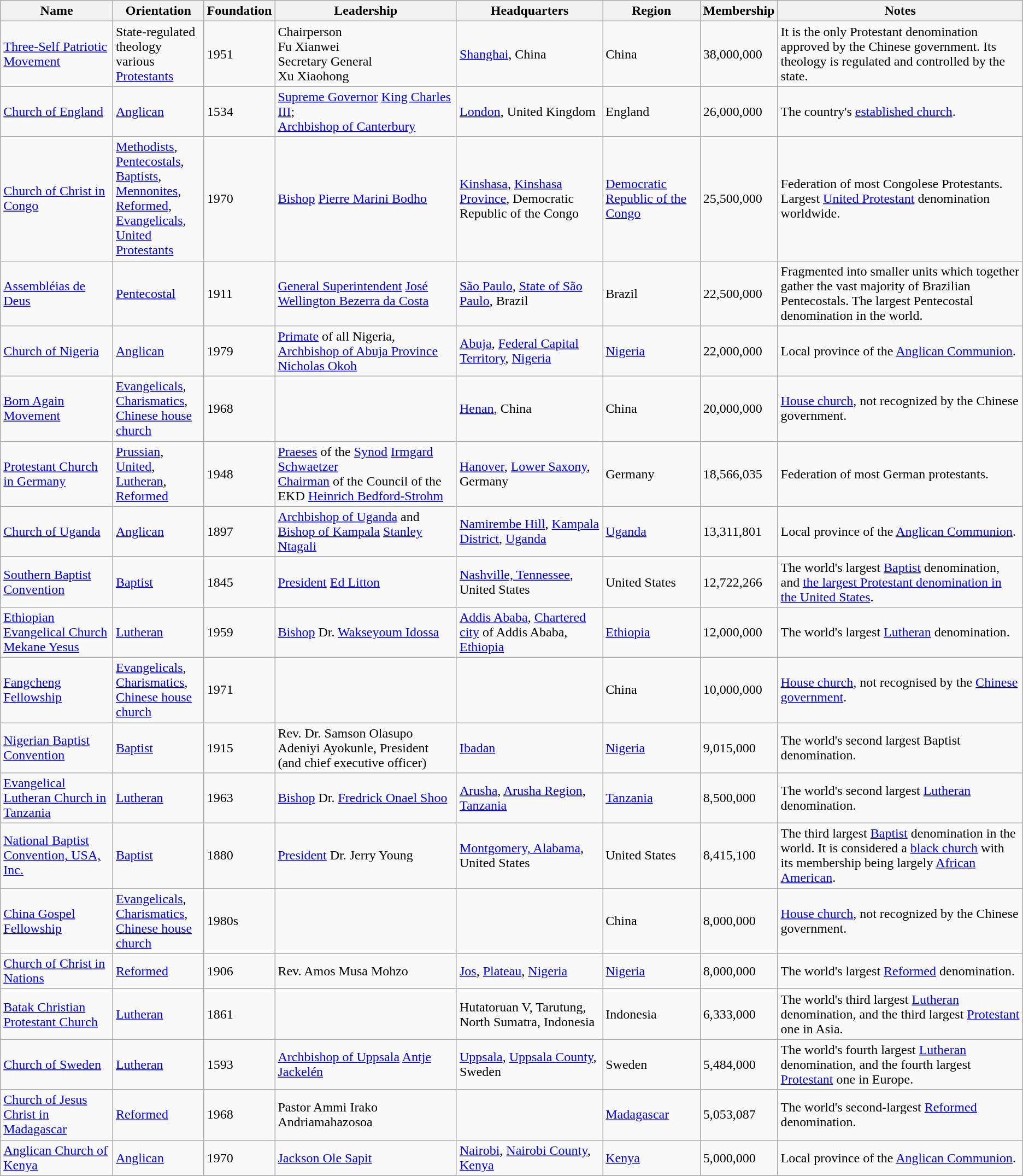<table class="wikitable sortable">
<tr>
<th>Name</th>
<th>Orientation</th>
<th>Foundation</th>
<th>Leadership</th>
<th>Headquarters</th>
<th>Region</th>
<th>Membership</th>
<th>Notes</th>
</tr>
<tr>
<td><a href='#'>Three-Self Patriotic Movement</a></td>
<td>State-regulated theology<br>various <a href='#'>Protestants</a></td>
<td>1951</td>
<td>Chairperson<br>Fu Xianwei<br>Secretary General<br>Xu Xiaohong</td>
<td><a href='#'>Shanghai</a>, China</td>
<td>China</td>
<td>38,000,000</td>
<td>It is the only Protestant denomination approved by the Chinese government. Its theology is regulated and controlled by the state.</td>
</tr>
<tr>
<td><a href='#'>Church of England</a></td>
<td><a href='#'>Anglican</a></td>
<td>1534</td>
<td><a href='#'>Supreme Governor</a> <a href='#'>King Charles III</a>;<br><a href='#'>Archbishop of Canterbury</a></td>
<td><a href='#'>London</a>, United Kingdom</td>
<td>England</td>
<td>26,000,000</td>
<td>The country's <a href='#'>established church</a>.</td>
</tr>
<tr>
<td><a href='#'>Church of Christ in Congo</a></td>
<td><a href='#'>Methodists</a>,<br><a href='#'>Pentecostals</a>,<br><a href='#'>Baptists</a>,<br><a href='#'>Mennonites</a>,<br><a href='#'>Reformed</a>,<br><a href='#'>Evangelicals</a>,<br><a href='#'>United Protestants</a></td>
<td>1970</td>
<td><a href='#'>Bishop</a> <a href='#'>Pierre Marini Bodho</a></td>
<td><a href='#'>Kinshasa</a>, <a href='#'>Kinshasa Province</a>, Democratic Republic of the Congo</td>
<td><a href='#'>Democratic Republic of the Congo</a></td>
<td>25,500,000</td>
<td>Federation of most Congolese Protestants. Largest <a href='#'>United Protestant</a> denomination worldwide.</td>
</tr>
<tr>
<td><a href='#'>Assembléias de Deus</a></td>
<td><a href='#'>Pentecostal</a></td>
<td>1911</td>
<td><a href='#'>General Superintendent</a> <a href='#'>José Wellington Bezerra da Costa</a></td>
<td><a href='#'>São Paulo</a>, <a href='#'>State of São Paulo</a>, Brazil</td>
<td>Brazil</td>
<td>22,500,000</td>
<td>Fragmented into smaller units which together gather the vast majority of Brazilian Pentecostals. The largest Pentecostal denomination in the world.</td>
</tr>
<tr>
<td><a href='#'>Church of Nigeria</a></td>
<td><a href='#'>Anglican</a></td>
<td>1979</td>
<td><a href='#'>Primate</a> of all Nigeria, <a href='#'>Archbishop of Abuja Province</a> <a href='#'>Nicholas Okoh</a></td>
<td><a href='#'>Abuja</a>, <a href='#'>Federal Capital Territory</a>, <a href='#'>Nigeria</a></td>
<td><a href='#'>Nigeria</a></td>
<td>22,000,000</td>
<td>Local province of the <a href='#'>Anglican Communion</a>.</td>
</tr>
<tr>
<td><a href='#'>Born Again Movement</a></td>
<td><a href='#'>Evangelicals</a>,<br><a href='#'>Charismatics</a>,<br><a href='#'>Chinese house church</a></td>
<td>1968</td>
<td></td>
<td><a href='#'>Henan</a>, China</td>
<td>China</td>
<td>20,000,000</td>
<td><a href='#'>House church</a>, not recognized by the Chinese government.</td>
</tr>
<tr>
<td><a href='#'>Protestant Church in Germany</a></td>
<td><a href='#'>Prussian</a>, <a href='#'>United</a>,<br><a href='#'>Lutheran</a>,<br><a href='#'>Reformed</a></td>
<td>1948</td>
<td><a href='#'>Praeses</a> of the <a href='#'>Synod</a> <a href='#'>Irmgard Schwaetzer</a><br><a href='#'>Chairman</a> of the Council of the EKD <a href='#'>Heinrich Bedford-Strohm</a></td>
<td><a href='#'>Hanover</a>, <a href='#'>Lower Saxony</a>, Germany</td>
<td>Germany</td>
<td>18,566,035</td>
<td>Federation of most German protestants.</td>
</tr>
<tr>
<td><a href='#'>Church of Uganda</a></td>
<td><a href='#'>Anglican</a></td>
<td>1897</td>
<td><a href='#'>Archbishop of Uganda</a> and <a href='#'>Bishop of Kampala</a> <a href='#'>Stanley Ntagali</a></td>
<td><a href='#'>Namirembe Hill</a>, <a href='#'>Kampala District</a>, <a href='#'>Uganda</a></td>
<td><a href='#'>Uganda</a></td>
<td>13,311,801</td>
<td>Local province of the <a href='#'>Anglican Communion</a>.</td>
</tr>
<tr>
<td><a href='#'>Southern Baptist Convention</a></td>
<td><a href='#'>Baptist</a></td>
<td>1845</td>
<td><a href='#'>President</a> <a href='#'>Ed Litton</a></td>
<td><a href='#'>Nashville, Tennessee</a>, United States</td>
<td>United States</td>
<td>12,722,266</td>
<td>The world's largest <a href='#'>Baptist</a> denomination, and <a href='#'>the largest Protestant denomination in the United States</a>.</td>
</tr>
<tr>
<td><a href='#'>Ethiopian Evangelical Church Mekane Yesus</a></td>
<td><a href='#'>Lutheran</a></td>
<td>1959</td>
<td><a href='#'>Bishop</a> Dr. <a href='#'>Wakseyoum Idossa</a></td>
<td><a href='#'>Addis Ababa</a>, <a href='#'>Chartered city</a> of Addis Ababa, <a href='#'>Ethiopia</a></td>
<td><a href='#'>Ethiopia</a></td>
<td>12,000,000</td>
<td>The world's largest <a href='#'>Lutheran</a> denomination.</td>
</tr>
<tr>
<td><a href='#'>Fangcheng Fellowship</a></td>
<td><a href='#'>Evangelicals</a>,<br><a href='#'>Charismatics</a>,<br><a href='#'>Chinese house church</a></td>
<td>1971</td>
<td></td>
<td></td>
<td>China</td>
<td>10,000,000</td>
<td><a href='#'>House church</a>, not recognised by the <a href='#'>Chinese government</a>.</td>
</tr>
<tr>
<td><a href='#'>Nigerian Baptist Convention</a></td>
<td><a href='#'>Baptist</a></td>
<td>1915</td>
<td>Rev. Dr. Samson Olasupo Adeniyi Ayokunle, President (and chief executive officer)</td>
<td><a href='#'>Ibadan</a></td>
<td><a href='#'>Nigeria</a></td>
<td>9,015,000</td>
<td>The world's second largest Baptist denomination.</td>
</tr>
<tr>
<td><a href='#'>Evangelical Lutheran Church in Tanzania</a></td>
<td><a href='#'>Lutheran</a></td>
<td>1963</td>
<td><a href='#'>Bishop</a> Dr. <a href='#'>Fredrick Onael Shoo</a></td>
<td><a href='#'>Arusha</a>, <a href='#'>Arusha Region</a>, <a href='#'>Tanzania</a></td>
<td><a href='#'>Tanzania</a></td>
<td>8,500,000</td>
<td>The world's second largest <a href='#'>Lutheran</a> denomination.</td>
</tr>
<tr>
<td><a href='#'>National Baptist Convention, USA, Inc.</a></td>
<td><a href='#'>Baptist</a></td>
<td>1880</td>
<td><a href='#'>President</a> Dr. Jerry Young</td>
<td><a href='#'>Montgomery, Alabama</a>, United States</td>
<td>United States</td>
<td>8,415,100</td>
<td>The third largest <a href='#'>Baptist</a> denomination in the world. It is considered a <a href='#'>black church</a> with its membership being largely <a href='#'>African American</a>.</td>
</tr>
<tr>
<td><a href='#'>China Gospel Fellowship</a></td>
<td><a href='#'>Evangelicals</a>,<br><a href='#'>Charismatics</a>,<br><a href='#'>Chinese house church</a></td>
<td>1980s</td>
<td></td>
<td></td>
<td>China</td>
<td>8,000,000</td>
<td><a href='#'>House church</a>, not recognized by the Chinese government.</td>
</tr>
<tr>
<td><a href='#'>Church of Christ in Nations</a></td>
<td><a href='#'>Reformed</a></td>
<td>1906</td>
<td>Rev. Amos Musa Mohzo</td>
<td><a href='#'>Jos</a>, <a href='#'>Plateau</a>, <a href='#'>Nigeria</a></td>
<td><a href='#'>Nigeria</a></td>
<td>8,000,000</td>
<td>The world's largest <a href='#'>Reformed</a> denomination.</td>
</tr>
<tr>
<td><a href='#'>Batak Christian Protestant Church</a></td>
<td><a href='#'>Lutheran</a></td>
<td>1861</td>
<td></td>
<td>Hutatoruan V, Tarutung, North Sumatra, Indonesia</td>
<td>Indonesia</td>
<td>6,333,000</td>
<td>The world's third largest <a href='#'>Lutheran</a> denomination, and the third largest <a href='#'>Protestant</a> one in Asia.</td>
</tr>
<tr>
<td><a href='#'>Church of Sweden</a></td>
<td><a href='#'>Lutheran</a></td>
<td>1593</td>
<td><a href='#'>Archbishop of Uppsala</a> <a href='#'>Antje Jackelén</a></td>
<td><a href='#'>Uppsala</a>, <a href='#'>Uppsala County</a>, Sweden</td>
<td>Sweden</td>
<td>5,484,000</td>
<td>The world's fourth largest <a href='#'>Lutheran</a> denomination, and the fourth largest <a href='#'>Protestant</a> one in Europe.</td>
</tr>
<tr>
<td><a href='#'>Church of Jesus Christ in Madagascar</a></td>
<td><a href='#'>Reformed</a></td>
<td>1968</td>
<td>Pastor Ammi Irako Andriamahazosoa</td>
<td></td>
<td><a href='#'>Madagascar</a></td>
<td>5,053,087</td>
<td>The world's second-largest <a href='#'>Reformed</a> denomination.</td>
</tr>
<tr>
<td><a href='#'>Anglican Church of Kenya</a></td>
<td><a href='#'>Anglican</a></td>
<td>1970</td>
<td><a href='#'>Jackson Ole Sapit</a></td>
<td><a href='#'>Nairobi</a>, <a href='#'>Nairobi County</a>, <a href='#'>Kenya</a></td>
<td><a href='#'>Kenya</a></td>
<td>5,000,000</td>
<td>Local province of the <a href='#'>Anglican Communion</a>.</td>
</tr>
</table>
